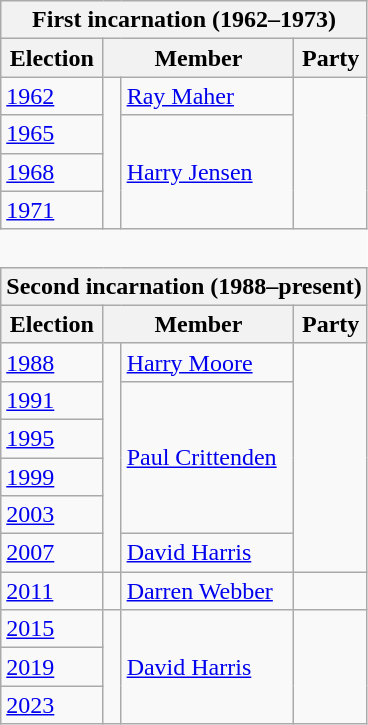<table class="wikitable" style='border-style: none none none none;'>
<tr>
<th colspan="4">First incarnation (1962–1973)</th>
</tr>
<tr>
<th>Election</th>
<th colspan="2">Member</th>
<th>Party</th>
</tr>
<tr style="background: #f9f9f9">
<td><a href='#'>1962</a></td>
<td rowspan="4" > </td>
<td><a href='#'>Ray Maher</a></td>
<td rowspan="4"></td>
</tr>
<tr style="background: #f9f9f9">
<td><a href='#'>1965</a></td>
<td rowspan="3"><a href='#'>Harry Jensen</a></td>
</tr>
<tr style="background: #f9f9f9">
<td><a href='#'>1968</a></td>
</tr>
<tr style="background: #f9f9f9">
<td><a href='#'>1971</a></td>
</tr>
<tr>
<td colspan="4" style='border-style: none none none none;'> </td>
</tr>
<tr>
<th colspan="4">Second incarnation (1988–present)</th>
</tr>
<tr>
<th>Election</th>
<th colspan="2">Member</th>
<th>Party</th>
</tr>
<tr style="background: #f9f9f9">
<td><a href='#'>1988</a></td>
<td rowspan="6" > </td>
<td><a href='#'>Harry Moore</a></td>
<td rowspan="6"></td>
</tr>
<tr style="background: #f9f9f9">
<td><a href='#'>1991</a></td>
<td rowspan="4"><a href='#'>Paul Crittenden</a></td>
</tr>
<tr style="background: #f9f9f9">
<td><a href='#'>1995</a></td>
</tr>
<tr style="background: #f9f9f9">
<td><a href='#'>1999</a></td>
</tr>
<tr style="background: #f9f9f9">
<td><a href='#'>2003</a></td>
</tr>
<tr style="background: #f9f9f9">
<td><a href='#'>2007</a></td>
<td><a href='#'>David Harris</a></td>
</tr>
<tr style="background: #f9f9f9">
<td><a href='#'>2011</a></td>
<td> </td>
<td><a href='#'>Darren Webber</a></td>
<td></td>
</tr>
<tr style="background: #f9f9f9">
<td><a href='#'>2015</a></td>
<td rowspan="3" > </td>
<td rowspan="3"><a href='#'>David Harris</a></td>
<td rowspan="3"></td>
</tr>
<tr style="background: #f9f9f9">
<td><a href='#'>2019</a></td>
</tr>
<tr style="background: #f9f9f9">
<td><a href='#'>2023</a></td>
</tr>
</table>
